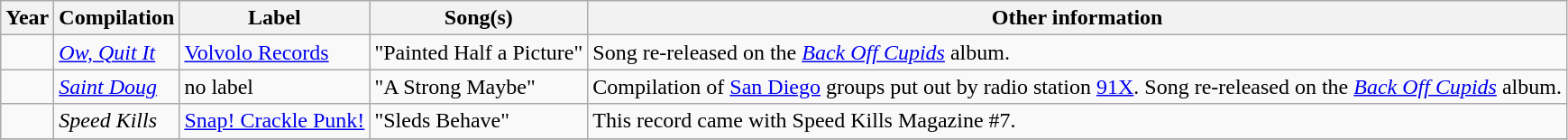<table class="wikitable">
<tr>
<th>Year</th>
<th>Compilation</th>
<th>Label</th>
<th>Song(s)</th>
<th>Other information</th>
</tr>
<tr>
<td></td>
<td><em><a href='#'>Ow, Quit It</a></em></td>
<td><a href='#'>Volvolo Records</a></td>
<td>"Painted Half a Picture"</td>
<td>Song re-released on the <em><a href='#'>Back Off Cupids</a></em> album.</td>
</tr>
<tr>
<td></td>
<td><em><a href='#'>Saint Doug</a></em></td>
<td>no label</td>
<td>"A Strong Maybe"</td>
<td>Compilation of <a href='#'>San Diego</a> groups put out by radio station <a href='#'>91X</a>. Song re-released on the <em><a href='#'>Back Off Cupids</a></em> album.</td>
</tr>
<tr>
<td></td>
<td><em>Speed Kills</em></td>
<td><a href='#'>Snap! Crackle Punk!</a></td>
<td>"Sleds Behave"</td>
<td>This record came with Speed Kills Magazine #7.</td>
</tr>
<tr>
</tr>
</table>
